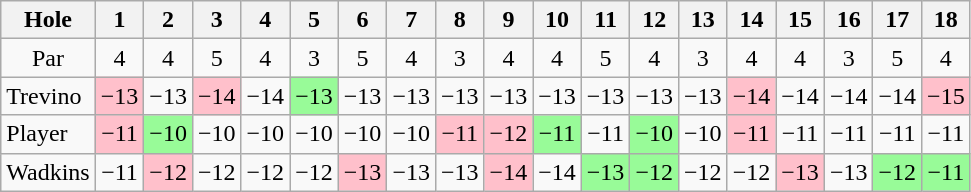<table class="wikitable" style="text-align:center">
<tr>
<th>Hole</th>
<th>1</th>
<th>2</th>
<th>3</th>
<th>4</th>
<th>5</th>
<th>6</th>
<th>7</th>
<th>8</th>
<th>9</th>
<th>10</th>
<th>11</th>
<th>12</th>
<th>13</th>
<th>14</th>
<th>15</th>
<th>16</th>
<th>17</th>
<th>18</th>
</tr>
<tr>
<td>Par</td>
<td>4</td>
<td>4</td>
<td>5</td>
<td>4</td>
<td>3</td>
<td>5</td>
<td>4</td>
<td>3</td>
<td>4</td>
<td>4</td>
<td>5</td>
<td>4</td>
<td>3</td>
<td>4</td>
<td>4</td>
<td>3</td>
<td>5</td>
<td>4</td>
</tr>
<tr>
<td align=left> Trevino</td>
<td style="background: Pink;">−13</td>
<td>−13</td>
<td style="background: Pink;">−14</td>
<td>−14</td>
<td style="background: PaleGreen;">−13</td>
<td>−13</td>
<td>−13</td>
<td>−13</td>
<td>−13</td>
<td>−13</td>
<td>−13</td>
<td>−13</td>
<td>−13</td>
<td style="background: Pink;">−14</td>
<td>−14</td>
<td>−14</td>
<td>−14</td>
<td style="background: Pink;">−15</td>
</tr>
<tr>
<td align=left> Player</td>
<td style="background: Pink;">−11</td>
<td style="background: PaleGreen;">−10</td>
<td>−10</td>
<td>−10</td>
<td>−10</td>
<td>−10</td>
<td>−10</td>
<td style="background: Pink;">−11</td>
<td style="background: Pink;">−12</td>
<td style="background: PaleGreen;">−11</td>
<td>−11</td>
<td style="background: PaleGreen;">−10</td>
<td>−10</td>
<td style="background: Pink;">−11</td>
<td>−11</td>
<td>−11</td>
<td>−11</td>
<td>−11</td>
</tr>
<tr>
<td align=left> Wadkins</td>
<td>−11</td>
<td style="background: Pink;">−12</td>
<td>−12</td>
<td>−12</td>
<td>−12</td>
<td style="background: Pink;">−13</td>
<td>−13</td>
<td>−13</td>
<td style="background: Pink;">−14</td>
<td>−14</td>
<td style="background: PaleGreen;">−13</td>
<td style="background: PaleGreen;">−12</td>
<td>−12</td>
<td>−12</td>
<td style="background: Pink;">−13</td>
<td>−13</td>
<td style="background: PaleGreen;">−12</td>
<td style="background: PaleGreen;">−11</td>
</tr>
</table>
